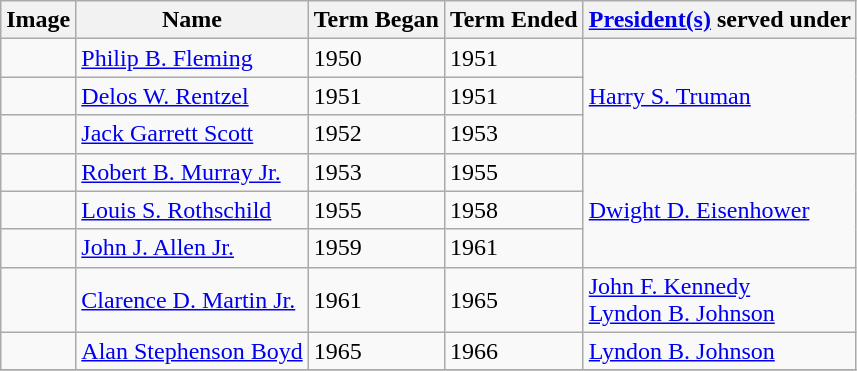<table class="wikitable">
<tr>
<th>Image</th>
<th>Name</th>
<th>Term Began</th>
<th>Term Ended</th>
<th><a href='#'>President(s)</a> served under</th>
</tr>
<tr>
<td></td>
<td><a href='#'>Philip B. Fleming</a></td>
<td>1950</td>
<td>1951</td>
<td rowspan=3><a href='#'>Harry S. Truman</a></td>
</tr>
<tr>
<td></td>
<td><a href='#'>Delos W. Rentzel</a></td>
<td>1951</td>
<td>1951</td>
</tr>
<tr>
<td></td>
<td><a href='#'>Jack Garrett Scott</a></td>
<td>1952</td>
<td>1953</td>
</tr>
<tr>
<td></td>
<td><a href='#'>Robert B. Murray Jr.</a></td>
<td>1953</td>
<td>1955</td>
<td rowspan=3><a href='#'>Dwight D. Eisenhower</a></td>
</tr>
<tr>
<td></td>
<td><a href='#'>Louis S. Rothschild</a></td>
<td>1955</td>
<td>1958</td>
</tr>
<tr>
<td></td>
<td><a href='#'>John J. Allen Jr.</a></td>
<td>1959</td>
<td>1961</td>
</tr>
<tr>
<td></td>
<td><a href='#'>Clarence D. Martin Jr.</a></td>
<td>1961</td>
<td>1965</td>
<td rowspan=1><a href='#'>John F. Kennedy</a><br><a href='#'>Lyndon B. Johnson</a></td>
</tr>
<tr>
<td></td>
<td><a href='#'>Alan Stephenson Boyd</a></td>
<td>1965</td>
<td>1966</td>
<td rowspan=1><a href='#'>Lyndon B. Johnson</a></td>
</tr>
<tr>
</tr>
</table>
